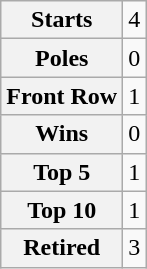<table class="wikitable" style="text-align:center">
<tr>
<th>Starts</th>
<td>4</td>
</tr>
<tr>
<th>Poles</th>
<td>0</td>
</tr>
<tr>
<th>Front Row</th>
<td>1</td>
</tr>
<tr>
<th>Wins</th>
<td>0</td>
</tr>
<tr>
<th>Top 5</th>
<td>1</td>
</tr>
<tr>
<th>Top 10</th>
<td>1</td>
</tr>
<tr>
<th>Retired</th>
<td>3</td>
</tr>
</table>
